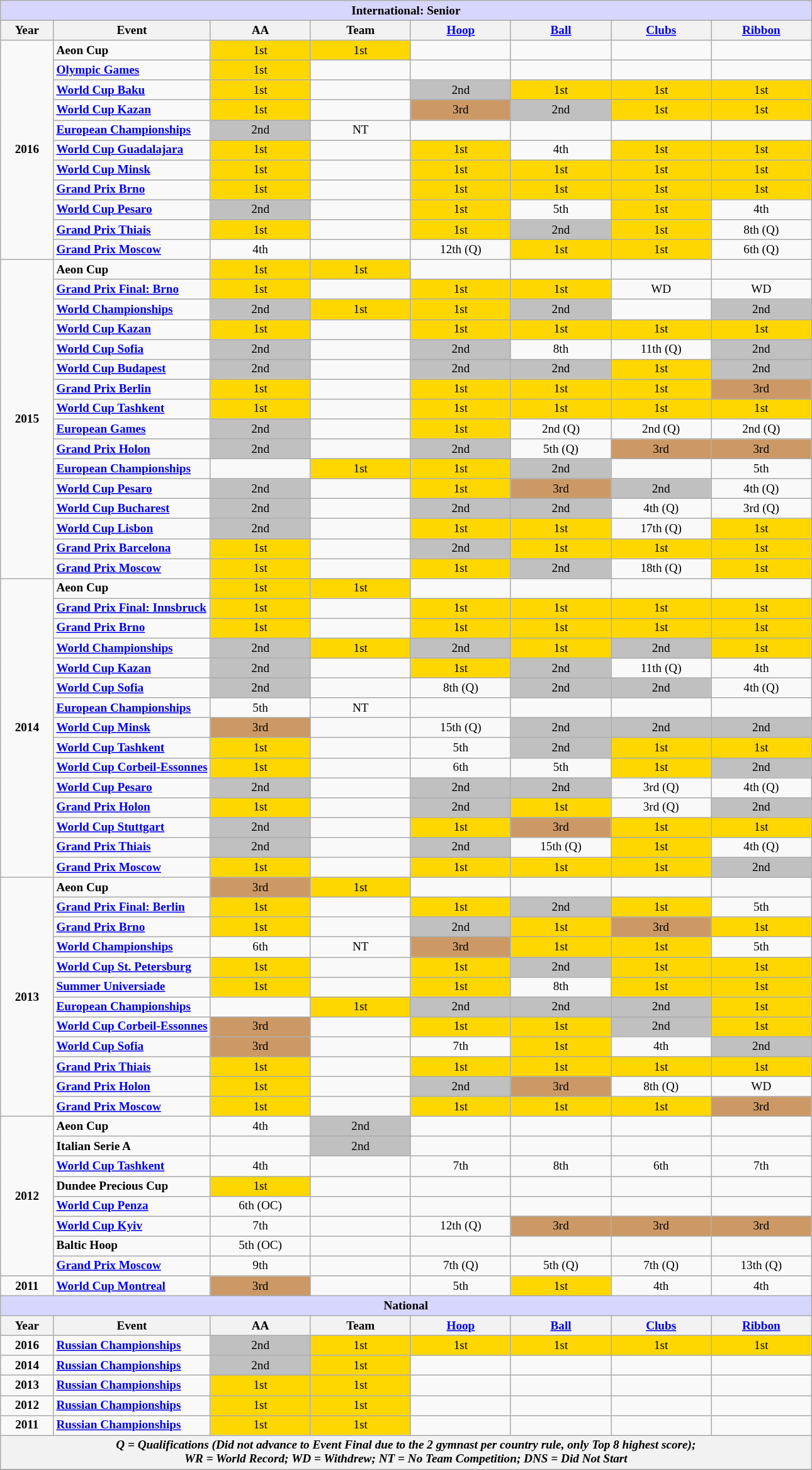<table class="wikitable" style="text-align:center; font-size: 80%;">
<tr>
<th align=center colspan=8 style="background-color: #D6D6FF; "><strong>International: Senior</strong></th>
</tr>
<tr>
<th>Year</th>
<th>Event</th>
<th width=100px>AA</th>
<th width=100px>Team</th>
<th width=100px><a href='#'>Hoop</a></th>
<th width=100px><a href='#'>Ball</a></th>
<th width=100px><a href='#'>Clubs</a></th>
<th width=100px><a href='#'>Ribbon</a></th>
</tr>
<tr>
<td rowspan="11"><strong>2016</strong></td>
<td align=left><strong>Aeon Cup</strong></td>
<td bgcolor=gold>1st</td>
<td bgcolor=gold>1st</td>
<td></td>
<td></td>
<td></td>
</tr>
<tr>
<td align=left><strong><a href='#'>Olympic Games</a></strong></td>
<td bgcolor=gold>1st</td>
<td></td>
<td></td>
<td></td>
<td></td>
<td></td>
</tr>
<tr>
<td align=left><strong><a href='#'>World Cup Baku</a></strong></td>
<td bgcolor=gold>1st</td>
<td></td>
<td bgcolor=silver>2nd</td>
<td bgcolor=gold>1st</td>
<td bgcolor=gold>1st</td>
<td bgcolor=gold>1st</td>
</tr>
<tr>
<td align=left><strong><a href='#'>World Cup Kazan</a></strong></td>
<td bgcolor=gold>1st</td>
<td></td>
<td bgcolor=CC9966>3rd</td>
<td bgcolor=silver>2nd</td>
<td bgcolor=gold>1st</td>
<td bgcolor=gold>1st</td>
</tr>
<tr>
<td align=left><strong><a href='#'>European Championships</a></strong></td>
<td bgcolor=silver>2nd</td>
<td>NT</td>
<td></td>
<td></td>
<td></td>
</tr>
<tr>
<td align=left><strong><a href='#'>World Cup Guadalajara</a></strong></td>
<td bgcolor=gold>1st</td>
<td></td>
<td bgcolor=gold>1st</td>
<td>4th</td>
<td bgcolor=gold>1st</td>
<td bgcolor=gold>1st</td>
</tr>
<tr>
<td align=left><strong><a href='#'>World Cup Minsk</a></strong></td>
<td bgcolor=gold>1st</td>
<td></td>
<td bgcolor=gold>1st</td>
<td bgcolor=gold>1st</td>
<td bgcolor=gold>1st</td>
<td bgcolor=gold>1st</td>
</tr>
<tr>
<td align=left><strong><a href='#'>Grand Prix Brno</a></strong></td>
<td bgcolor=gold>1st</td>
<td></td>
<td bgcolor=gold>1st</td>
<td bgcolor=gold>1st</td>
<td bgcolor=gold>1st</td>
<td bgcolor=gold>1st</td>
</tr>
<tr>
<td align=left><strong><a href='#'>World Cup Pesaro</a></strong></td>
<td bgcolor=silver>2nd</td>
<td></td>
<td bgcolor=gold>1st</td>
<td>5th</td>
<td bgcolor=gold>1st</td>
<td>4th</td>
</tr>
<tr>
<td align=left><strong><a href='#'>Grand Prix Thiais</a></strong></td>
<td bgcolor=gold>1st</td>
<td></td>
<td bgcolor=gold>1st</td>
<td bgcolor=silver>2nd</td>
<td bgcolor=gold>1st</td>
<td>8th (Q)</td>
</tr>
<tr>
<td align=left><strong><a href='#'>Grand Prix Moscow</a></strong></td>
<td>4th</td>
<td></td>
<td>12th (Q)</td>
<td bgcolor=gold>1st</td>
<td bgcolor=gold>1st</td>
<td>6th (Q)</td>
</tr>
<tr>
<td rowspan="16"><strong>2015</strong></td>
<td align=left><strong>Aeon Cup</strong></td>
<td bgcolor=gold>1st</td>
<td bgcolor=gold>1st</td>
<td></td>
<td></td>
<td></td>
<td></td>
</tr>
<tr>
<td align=left><strong><a href='#'>Grand Prix Final: Brno</a></strong></td>
<td bgcolor=gold>1st</td>
<td></td>
<td bgcolor=gold>1st</td>
<td bgcolor=gold>1st</td>
<td>WD</td>
<td>WD</td>
</tr>
<tr>
<td align=left><strong><a href='#'>World Championships</a></strong></td>
<td bgcolor=silver>2nd</td>
<td bgcolor=gold>1st</td>
<td bgcolor=gold>1st</td>
<td bgcolor=silver>2nd</td>
<td></td>
<td bgcolor=silver>2nd</td>
</tr>
<tr>
<td align=left><strong><a href='#'>World Cup Kazan</a></strong></td>
<td bgcolor=gold>1st</td>
<td></td>
<td bgcolor=gold>1st</td>
<td bgcolor=gold>1st</td>
<td bgcolor=gold>1st</td>
<td bgcolor=gold>1st</td>
</tr>
<tr>
<td align=left><strong><a href='#'>World Cup Sofia</a></strong></td>
<td bgcolor=silver>2nd</td>
<td></td>
<td bgcolor=silver>2nd</td>
<td>8th</td>
<td>11th (Q)</td>
<td bgcolor=silver>2nd</td>
</tr>
<tr>
<td align=left><strong><a href='#'>World Cup Budapest</a></strong></td>
<td bgcolor=silver>2nd</td>
<td></td>
<td bgcolor=silver>2nd</td>
<td bgcolor=silver>2nd</td>
<td bgcolor=gold>1st</td>
<td bgcolor=silver>2nd</td>
</tr>
<tr>
<td align=left><strong><a href='#'>Grand Prix Berlin</a></strong></td>
<td bgcolor=gold>1st</td>
<td></td>
<td bgcolor=gold>1st</td>
<td bgcolor=gold>1st</td>
<td bgcolor=gold>1st</td>
<td bgcolor=CC9966>3rd</td>
</tr>
<tr>
<td align=left><strong><a href='#'>World Cup Tashkent</a></strong></td>
<td bgcolor=gold>1st</td>
<td></td>
<td bgcolor=gold>1st</td>
<td bgcolor=gold>1st</td>
<td bgcolor=gold>1st</td>
<td bgcolor=gold>1st</td>
</tr>
<tr>
<td align=left><strong><a href='#'>European Games</a></strong></td>
<td bgcolor=silver>2nd</td>
<td></td>
<td bgcolor=gold>1st</td>
<td>2nd (Q)</td>
<td>2nd (Q)</td>
<td>2nd (Q)</td>
</tr>
<tr>
<td align=left><strong><a href='#'>Grand Prix Holon</a></strong></td>
<td bgcolor=silver>2nd</td>
<td></td>
<td bgcolor=silver>2nd</td>
<td>5th (Q)</td>
<td bgcolor=CC9966>3rd</td>
<td bgcolor=CC9966>3rd</td>
</tr>
<tr>
<td align=left><strong><a href='#'>European Championships</a></strong></td>
<td></td>
<td bgcolor=gold>1st</td>
<td bgcolor=gold>1st</td>
<td bgcolor=silver>2nd</td>
<td></td>
<td>5th</td>
</tr>
<tr>
<td align=left><strong><a href='#'>World Cup Pesaro</a></strong></td>
<td bgcolor=silver>2nd</td>
<td></td>
<td bgcolor=gold>1st</td>
<td bgcolor=CC9966>3rd</td>
<td bgcolor=silver>2nd</td>
<td>4th (Q)</td>
</tr>
<tr>
<td align=left><strong><a href='#'>World Cup Bucharest</a></strong></td>
<td bgcolor=silver>2nd</td>
<td></td>
<td bgcolor=silver>2nd</td>
<td bgcolor=silver>2nd</td>
<td>4th (Q)</td>
<td>3rd (Q)</td>
</tr>
<tr>
<td align=left><strong><a href='#'>World Cup Lisbon</a></strong></td>
<td bgcolor=silver>2nd</td>
<td></td>
<td bgcolor=gold>1st</td>
<td bgcolor=gold>1st</td>
<td>17th (Q)</td>
<td bgcolor=gold>1st</td>
</tr>
<tr>
<td align=left><strong><a href='#'>Grand Prix Barcelona</a></strong></td>
<td bgcolor=gold>1st</td>
<td></td>
<td bgcolor=silver>2nd</td>
<td bgcolor=gold>1st</td>
<td bgcolor=gold>1st</td>
<td bgcolor=gold>1st</td>
</tr>
<tr>
<td align=left><strong><a href='#'>Grand Prix Moscow</a></strong></td>
<td bgcolor=gold>1st</td>
<td></td>
<td bgcolor=gold>1st</td>
<td bgcolor=silver>2nd</td>
<td>18th (Q)</td>
<td bgcolor=gold>1st</td>
</tr>
<tr>
<td rowspan="15"><strong>2014</strong></td>
<td align=left><strong>Aeon Cup</strong></td>
<td bgcolor=gold>1st</td>
<td bgcolor=gold>1st</td>
<td></td>
<td></td>
<td></td>
<td></td>
</tr>
<tr>
<td align=left><strong><a href='#'>Grand Prix Final: Innsbruck</a></strong></td>
<td bgcolor=gold>1st</td>
<td></td>
<td bgcolor=gold>1st</td>
<td bgcolor=gold>1st</td>
<td bgcolor=gold>1st</td>
<td bgcolor=gold>1st</td>
</tr>
<tr>
<td align=left><strong><a href='#'>Grand Prix Brno</a></strong></td>
<td bgcolor=gold>1st</td>
<td></td>
<td bgcolor=gold>1st</td>
<td bgcolor=gold>1st</td>
<td bgcolor=gold>1st</td>
<td bgcolor=gold>1st</td>
</tr>
<tr>
<td align=left><strong><a href='#'>World Championships</a></strong></td>
<td bgcolor=silver>2nd</td>
<td bgcolor=gold>1st</td>
<td bgcolor=silver>2nd</td>
<td bgcolor=gold>1st</td>
<td bgcolor=silver>2nd</td>
<td bgcolor=gold>1st</td>
</tr>
<tr>
<td align=left><strong><a href='#'>World Cup Kazan</a></strong></td>
<td bgcolor=silver>2nd</td>
<td></td>
<td bgcolor=gold>1st</td>
<td bgcolor=silver>2nd</td>
<td>11th (Q)</td>
<td>4th</td>
</tr>
<tr>
<td align=left><strong><a href='#'>World Cup Sofia</a></strong></td>
<td bgcolor=silver>2nd</td>
<td></td>
<td>8th (Q)</td>
<td bgcolor=silver>2nd</td>
<td bgcolor=silver>2nd</td>
<td>4th (Q)</td>
</tr>
<tr>
<td align=left><strong><a href='#'>European Championships</a></strong></td>
<td>5th</td>
<td>NT</td>
<td></td>
<td></td>
<td></td>
<td></td>
</tr>
<tr>
<td align=left><strong><a href='#'>World Cup Minsk</a></strong></td>
<td bgcolor=CC9966>3rd</td>
<td></td>
<td>15th (Q)</td>
<td bgcolor=silver>2nd</td>
<td bgcolor=silver>2nd</td>
<td bgcolor=silver>2nd</td>
</tr>
<tr>
<td align=left><strong><a href='#'>World Cup Tashkent</a></strong></td>
<td bgcolor=gold>1st</td>
<td></td>
<td>5th</td>
<td bgcolor=silver>2nd</td>
<td bgcolor=gold>1st</td>
<td bgcolor=gold>1st</td>
</tr>
<tr>
<td align=left><strong><a href='#'>World Cup Corbeil-Essonnes</a></strong></td>
<td bgcolor=gold>1st</td>
<td></td>
<td>6th</td>
<td>5th</td>
<td bgcolor=gold>1st</td>
<td bgcolor=silver>2nd</td>
</tr>
<tr>
<td align=left><strong><a href='#'>World Cup Pesaro</a></strong></td>
<td bgcolor=silver>2nd</td>
<td></td>
<td bgcolor=silver>2nd</td>
<td bgcolor=silver>2nd</td>
<td>3rd (Q)</td>
<td>4th (Q)</td>
</tr>
<tr>
<td align=left><strong><a href='#'>Grand Prix Holon</a></strong></td>
<td bgcolor=gold>1st</td>
<td></td>
<td bgcolor=silver>2nd</td>
<td bgcolor=gold>1st</td>
<td>3rd (Q)</td>
<td bgcolor=silver>2nd</td>
</tr>
<tr>
<td align=left><strong><a href='#'>World Cup Stuttgart</a></strong></td>
<td bgcolor=silver>2nd</td>
<td></td>
<td bgcolor=gold>1st</td>
<td bgcolor=CC9966>3rd</td>
<td bgcolor=gold>1st</td>
<td bgcolor=gold>1st</td>
</tr>
<tr>
<td align=left><strong><a href='#'>Grand Prix Thiais</a></strong></td>
<td bgcolor=silver>2nd</td>
<td></td>
<td bgcolor=silver>2nd</td>
<td>15th (Q)</td>
<td bgcolor=gold>1st</td>
<td>4th (Q)</td>
</tr>
<tr>
<td align=left><strong><a href='#'>Grand Prix Moscow</a></strong></td>
<td bgcolor=gold>1st</td>
<td></td>
<td bgcolor=gold>1st</td>
<td bgcolor=gold>1st</td>
<td bgcolor=gold>1st</td>
<td bgcolor=silver>2nd</td>
</tr>
<tr>
<td rowspan="12"><strong>2013</strong></td>
<td align=left><strong>Aeon Cup</strong></td>
<td bgcolor=CC9966>3rd</td>
<td bgcolor=gold>1st</td>
<td></td>
<td></td>
<td></td>
<td></td>
</tr>
<tr>
<td align=left><strong><a href='#'>Grand Prix Final: Berlin</a></strong></td>
<td bgcolor=gold>1st</td>
<td></td>
<td bgcolor=gold>1st</td>
<td bgcolor=silver>2nd</td>
<td bgcolor=gold>1st</td>
<td>5th</td>
</tr>
<tr>
<td align=left><strong><a href='#'>Grand Prix Brno</a></strong></td>
<td bgcolor=gold>1st</td>
<td></td>
<td bgcolor=silver>2nd</td>
<td bgcolor=gold>1st</td>
<td bgcolor=CC9966>3rd</td>
<td bgcolor=gold>1st</td>
</tr>
<tr>
<td align=left><strong><a href='#'>World Championships</a></strong></td>
<td>6th</td>
<td>NT</td>
<td bgcolor=CC9966>3rd</td>
<td bgcolor=gold>1st</td>
<td bgcolor=gold>1st</td>
<td>5th</td>
</tr>
<tr>
<td align=left><strong><a href='#'>World Cup St. Petersburg</a></strong></td>
<td bgcolor=gold>1st</td>
<td></td>
<td bgcolor=gold>1st</td>
<td bgcolor=silver>2nd</td>
<td bgcolor=gold>1st</td>
<td bgcolor=gold>1st</td>
</tr>
<tr>
<td align=left><strong><a href='#'>Summer Universiade</a></strong></td>
<td bgcolor=gold>1st</td>
<td></td>
<td bgcolor=gold>1st</td>
<td>8th</td>
<td bgcolor=gold>1st</td>
<td bgcolor=gold>1st</td>
</tr>
<tr>
<td align=left><strong><a href='#'>European Championships</a></strong></td>
<td></td>
<td bgcolor=gold>1st</td>
<td bgcolor=silver>2nd</td>
<td bgcolor=silver>2nd</td>
<td bgcolor=silver>2nd</td>
<td bgcolor=gold>1st</td>
</tr>
<tr>
<td align=left><strong><a href='#'>World Cup Corbeil-Essonnes</a></strong></td>
<td bgcolor=CC9966>3rd</td>
<td></td>
<td bgcolor=gold>1st</td>
<td bgcolor=gold>1st</td>
<td bgcolor=silver>2nd</td>
<td bgcolor=gold>1st</td>
</tr>
<tr>
<td align=left><strong><a href='#'>World Cup Sofia</a></strong></td>
<td bgcolor=CC9966>3rd</td>
<td></td>
<td>7th</td>
<td bgcolor=gold>1st</td>
<td>4th</td>
<td bgcolor=silver>2nd</td>
</tr>
<tr>
<td align=left><strong><a href='#'>Grand Prix Thiais</a></strong></td>
<td bgcolor=gold>1st</td>
<td></td>
<td bgcolor=gold>1st</td>
<td bgcolor=gold>1st</td>
<td bgcolor=gold>1st</td>
<td bgcolor=gold>1st</td>
</tr>
<tr>
<td align=left><strong><a href='#'>Grand Prix Holon</a></strong></td>
<td bgcolor=gold>1st</td>
<td></td>
<td bgcolor=silver>2nd</td>
<td bgcolor=CC9966>3rd</td>
<td>8th (Q)</td>
<td>WD</td>
</tr>
<tr>
<td align=left><strong><a href='#'>Grand Prix Moscow</a></strong></td>
<td bgcolor=gold>1st</td>
<td></td>
<td bgcolor=gold>1st</td>
<td bgcolor=gold>1st</td>
<td bgcolor=gold>1st</td>
<td bgcolor=CC9966>3rd</td>
</tr>
<tr>
<td rowspan="8"><strong>2012</strong></td>
<td align=left><strong>Aeon Cup</strong></td>
<td>4th</td>
<td bgcolor=silver>2nd</td>
<td></td>
<td></td>
<td></td>
<td></td>
</tr>
<tr>
<td align=left><strong>Italian Serie A</strong></td>
<td></td>
<td bgcolor=silver>2nd</td>
<td></td>
<td></td>
<td></td>
<td></td>
</tr>
<tr>
<td align=left><strong><a href='#'>World Cup Tashkent</a></strong></td>
<td>4th</td>
<td></td>
<td>7th</td>
<td>8th</td>
<td>6th</td>
<td>7th</td>
</tr>
<tr>
<td align=left><strong>Dundee Precious Cup</strong></td>
<td bgcolor=gold>1st</td>
<td></td>
<td></td>
<td></td>
<td></td>
<td></td>
</tr>
<tr>
<td align=left><strong><a href='#'>World Cup Penza</a></strong></td>
<td>6th (OC)</td>
<td></td>
<td></td>
<td></td>
<td></td>
<td></td>
</tr>
<tr>
<td align=left><strong><a href='#'>World Cup Kyiv</a></strong></td>
<td>7th</td>
<td></td>
<td>12th (Q)</td>
<td bgcolor=CC9966>3rd</td>
<td bgcolor=CC9966>3rd</td>
<td bgcolor=CC9966>3rd</td>
</tr>
<tr>
<td align=left><strong>Baltic Hoop</strong></td>
<td>5th (OC)</td>
<td></td>
<td></td>
<td></td>
<td></td>
<td></td>
</tr>
<tr>
<td align=left><strong><a href='#'>Grand Prix Moscow</a></strong></td>
<td>9th</td>
<td></td>
<td>7th (Q)</td>
<td>5th (Q)</td>
<td>7th (Q)</td>
<td>13th (Q)</td>
</tr>
<tr>
<td rowspan="1"><strong>2011</strong></td>
<td align=left><strong><a href='#'>World Cup Montreal</a></strong></td>
<td bgcolor=CC9966>3rd</td>
<td></td>
<td>5th</td>
<td bgcolor=gold>1st</td>
<td>4th</td>
<td>4th</td>
</tr>
<tr>
<th align=center colspan=8 style="background-color: #D6D6FF; "><strong>National</strong></th>
</tr>
<tr>
<th>Year</th>
<th>Event</th>
<th width=100px>AA</th>
<th width=100px>Team</th>
<th width=100px><a href='#'>Hoop</a></th>
<th width=100px><a href='#'>Ball</a></th>
<th width=100px><a href='#'>Clubs</a></th>
<th width=100px><a href='#'>Ribbon</a></th>
</tr>
<tr>
<td rowspan="1" width=50px><strong>2016</strong></td>
<td align=left><strong><a href='#'>Russian Championships</a></strong></td>
<td bgcolor=silver>2nd</td>
<td bgcolor=gold>1st</td>
<td bgcolor=gold>1st</td>
<td bgcolor=gold>1st</td>
<td bgcolor=gold>1st</td>
<td bgcolor=gold>1st</td>
</tr>
<tr>
<td rowspan="1" width=50px><strong>2014</strong></td>
<td align=left><strong><a href='#'>Russian Championships</a></strong></td>
<td bgcolor=silver>2nd</td>
<td bgcolor=gold>1st</td>
<td></td>
<td></td>
<td></td>
<td></td>
</tr>
<tr>
<td rowspan="1" width=50px><strong>2013</strong></td>
<td align=left><strong><a href='#'>Russian Championships</a></strong></td>
<td bgcolor=gold>1st</td>
<td bgcolor=gold>1st</td>
<td></td>
<td></td>
<td></td>
<td></td>
</tr>
<tr>
<td rowspan="1" width=50px><strong>2012</strong></td>
<td align=left><strong><a href='#'>Russian Championships</a></strong></td>
<td bgcolor=gold>1st</td>
<td bgcolor=gold>1st</td>
<td></td>
<td></td>
<td></td>
<td></td>
</tr>
<tr>
<td rowspan="1" width=50px><strong>2011</strong></td>
<td align=left><strong><a href='#'>Russian Championships</a></strong></td>
<td bgcolor=gold>1st</td>
<td bgcolor=gold>1st</td>
<td></td>
<td></td>
<td></td>
<td></td>
</tr>
<tr>
<th align=center colspan=8><em>Q = Qualifications (Did not advance to Event Final due to the 2 gymnast per country rule, only Top 8 highest score);</em> <br> <em>WR = World Record;</em> <em>WD = Withdrew;</em>  <em>NT = No Team Competition;</em> <em>DNS = Did Not Start</em></th>
</tr>
<tr>
</tr>
</table>
